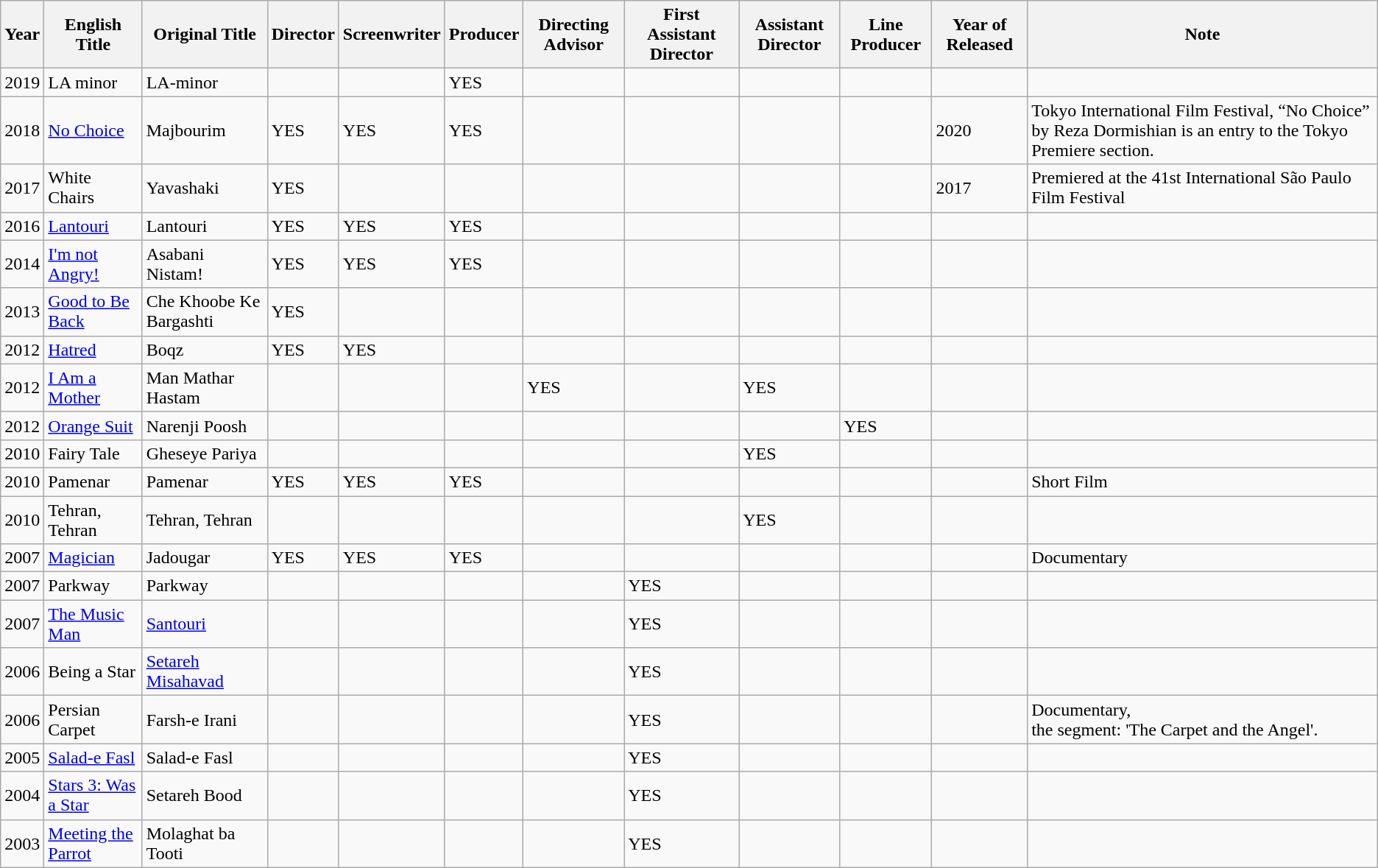<table class="wikitable">
<tr>
<th>Year</th>
<th>English Title</th>
<th>Original Title</th>
<th>Director</th>
<th>Screenwriter</th>
<th>Producer</th>
<th>Directing Advisor</th>
<th>First Assistant Director</th>
<th>Assistant Director</th>
<th>Line Producer</th>
<th>Year of Released</th>
<th>Note</th>
</tr>
<tr>
<td>2019</td>
<td>LA minor</td>
<td>LA-minor</td>
<td></td>
<td></td>
<td>YES</td>
<td></td>
<td></td>
<td></td>
<td></td>
<td></td>
<td></td>
</tr>
<tr>
<td>2018</td>
<td><a href='#'>No Choice</a></td>
<td>Majbourim</td>
<td>YES</td>
<td>YES</td>
<td>YES</td>
<td></td>
<td></td>
<td></td>
<td></td>
<td>2020</td>
<td>Tokyo International Film Festival, “No Choice” by Reza Dormishian is an entry to the Tokyo Premiere section.</td>
</tr>
<tr>
<td>2017</td>
<td>White Chairs</td>
<td>Yavashaki</td>
<td>YES</td>
<td></td>
<td></td>
<td></td>
<td></td>
<td></td>
<td></td>
<td>2017</td>
<td>Premiered at the 41st International São Paulo Film Festival</td>
</tr>
<tr>
<td>2016</td>
<td><a href='#'>Lantouri</a></td>
<td>Lantouri</td>
<td>YES</td>
<td>YES</td>
<td>YES</td>
<td></td>
<td></td>
<td></td>
<td></td>
<td></td>
<td></td>
</tr>
<tr>
<td>2014</td>
<td><a href='#'>I'm not Angry!</a></td>
<td>Asabani Nistam!</td>
<td>YES</td>
<td>YES</td>
<td>YES</td>
<td></td>
<td></td>
<td></td>
<td></td>
<td></td>
<td></td>
</tr>
<tr>
<td>2013</td>
<td><a href='#'>Good to Be Back</a></td>
<td>Che Khoobe Ke Bargashti</td>
<td>YES</td>
<td></td>
<td></td>
<td></td>
<td></td>
<td></td>
<td></td>
<td></td>
<td></td>
</tr>
<tr>
<td>2012</td>
<td><a href='#'>Hatred</a></td>
<td>Boqz</td>
<td>YES</td>
<td>YES</td>
<td></td>
<td></td>
<td></td>
<td></td>
<td></td>
<td></td>
<td></td>
</tr>
<tr>
<td>2012</td>
<td><a href='#'>I Am a Mother</a></td>
<td>Man Mathar Hastam</td>
<td></td>
<td></td>
<td></td>
<td>YES</td>
<td></td>
<td>YES</td>
<td></td>
<td></td>
<td></td>
</tr>
<tr>
<td>2012</td>
<td><a href='#'>Orange Suit</a></td>
<td>Narenji Poosh</td>
<td></td>
<td></td>
<td></td>
<td></td>
<td></td>
<td></td>
<td>YES</td>
<td></td>
<td></td>
</tr>
<tr>
<td>2010</td>
<td>Fairy Tale</td>
<td>Gheseye Pariya</td>
<td></td>
<td></td>
<td></td>
<td></td>
<td></td>
<td>YES</td>
<td></td>
<td></td>
<td></td>
</tr>
<tr>
<td>2010</td>
<td>Pamenar</td>
<td>Pamenar</td>
<td>YES</td>
<td>YES</td>
<td>YES</td>
<td></td>
<td></td>
<td></td>
<td></td>
<td></td>
<td>Short Film</td>
</tr>
<tr>
<td>2010</td>
<td>Tehran, Tehran</td>
<td>Tehran, Tehran</td>
<td></td>
<td></td>
<td></td>
<td></td>
<td></td>
<td>YES</td>
<td></td>
<td></td>
<td></td>
</tr>
<tr>
<td>2007</td>
<td><a href='#'>Magician</a></td>
<td>Jadougar</td>
<td>YES</td>
<td>YES</td>
<td>YES</td>
<td></td>
<td></td>
<td></td>
<td></td>
<td></td>
<td>Documentary</td>
</tr>
<tr>
<td>2007</td>
<td>Parkway</td>
<td>Parkway</td>
<td></td>
<td></td>
<td></td>
<td></td>
<td>YES</td>
<td></td>
<td></td>
<td></td>
<td></td>
</tr>
<tr>
<td>2007</td>
<td><a href='#'>The Music Man</a></td>
<td><a href='#'>Santouri</a></td>
<td></td>
<td></td>
<td></td>
<td></td>
<td>YES</td>
<td></td>
<td></td>
<td></td>
<td></td>
</tr>
<tr>
<td>2006</td>
<td>Being a Star </td>
<td><a href='#'>Setareh Misahavad</a></td>
<td></td>
<td></td>
<td></td>
<td></td>
<td>YES</td>
<td></td>
<td></td>
<td></td>
<td></td>
</tr>
<tr>
<td>2006</td>
<td>Persian Carpet </td>
<td>Farsh-e Irani</td>
<td></td>
<td></td>
<td></td>
<td></td>
<td>YES</td>
<td></td>
<td></td>
<td></td>
<td>Documentary,<br>the segment: 'The Carpet and the Angel'.</td>
</tr>
<tr>
<td>2005</td>
<td><a href='#'>Salad-e Fasl</a></td>
<td>Salad-e Fasl</td>
<td></td>
<td></td>
<td></td>
<td></td>
<td>YES</td>
<td></td>
<td></td>
<td></td>
<td></td>
</tr>
<tr>
<td>2004</td>
<td><a href='#'>Stars 3: Was a Star</a></td>
<td>Setareh Bood</td>
<td></td>
<td></td>
<td></td>
<td></td>
<td>YES</td>
<td></td>
<td></td>
<td></td>
<td></td>
</tr>
<tr>
<td>2003</td>
<td><a href='#'>Meeting the Parrot</a></td>
<td>Molaghat ba Tooti</td>
<td></td>
<td></td>
<td></td>
<td></td>
<td>YES</td>
<td></td>
<td></td>
<td></td>
</tr>
</table>
